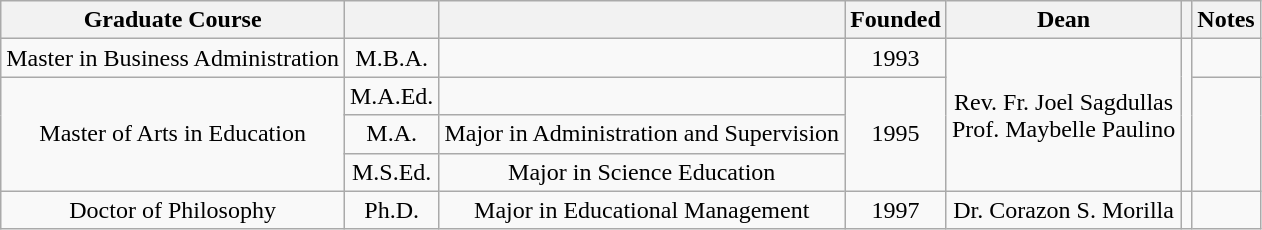<table class="wikitable" style="text-align: center;" >
<tr>
<th>Graduate Course</th>
<th></th>
<th></th>
<th>Founded</th>
<th>Dean</th>
<th></th>
<th>Notes</th>
</tr>
<tr>
<td>Master in Business Administration<br></td>
<td>M.B.A.</td>
<td></td>
<td>1993</td>
<td rowspan=4>Rev. Fr. Joel Sagdullas <br>Prof. Maybelle Paulino<br></td>
<td rowspan=4></td>
<td></td>
</tr>
<tr>
<td rowspan=3>Master of Arts in Education</td>
<td>M.A.Ed.</td>
<td></td>
<td rowspan=3>1995</td>
<td rowspan=3></td>
</tr>
<tr>
<td>M.A.</td>
<td>Major in Administration and Supervision</td>
</tr>
<tr>
<td>M.S.Ed.</td>
<td>Major in Science Education</td>
</tr>
<tr>
<td>Doctor of Philosophy</td>
<td>Ph.D.</td>
<td>Major in Educational Management</td>
<td>1997</td>
<td>Dr. Corazon S. Morilla </td>
<td></td>
<td><br></td>
</tr>
</table>
